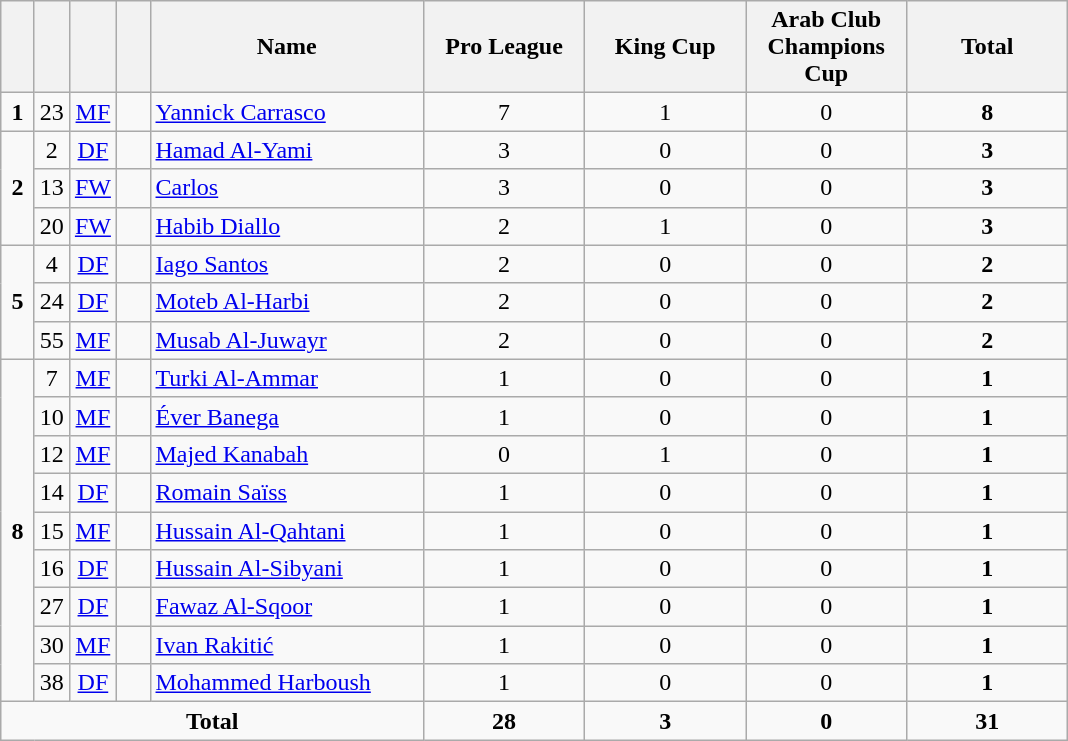<table class="wikitable" style="text-align:center">
<tr>
<th width=15></th>
<th width=15></th>
<th width=15></th>
<th width=15></th>
<th width=175>Name</th>
<th width=100>Pro League</th>
<th width=100>King Cup</th>
<th width=100>Arab Club Champions Cup</th>
<th width=100>Total</th>
</tr>
<tr>
<td><strong>1</strong></td>
<td>23</td>
<td><a href='#'>MF</a></td>
<td></td>
<td align=left><a href='#'>Yannick Carrasco</a></td>
<td>7</td>
<td>1</td>
<td>0</td>
<td><strong>8</strong></td>
</tr>
<tr>
<td rowspan=3><strong>2</strong></td>
<td>2</td>
<td><a href='#'>DF</a></td>
<td></td>
<td align=left><a href='#'>Hamad Al-Yami</a></td>
<td>3</td>
<td>0</td>
<td>0</td>
<td><strong>3</strong></td>
</tr>
<tr>
<td>13</td>
<td><a href='#'>FW</a></td>
<td></td>
<td align=left><a href='#'>Carlos</a></td>
<td>3</td>
<td>0</td>
<td>0</td>
<td><strong>3</strong></td>
</tr>
<tr>
<td>20</td>
<td><a href='#'>FW</a></td>
<td></td>
<td align=left><a href='#'>Habib Diallo</a></td>
<td>2</td>
<td>1</td>
<td>0</td>
<td><strong>3</strong></td>
</tr>
<tr>
<td rowspan=3><strong>5</strong></td>
<td>4</td>
<td><a href='#'>DF</a></td>
<td></td>
<td align=left><a href='#'>Iago Santos</a></td>
<td>2</td>
<td>0</td>
<td>0</td>
<td><strong>2</strong></td>
</tr>
<tr>
<td>24</td>
<td><a href='#'>DF</a></td>
<td></td>
<td align=left><a href='#'>Moteb Al-Harbi</a></td>
<td>2</td>
<td>0</td>
<td>0</td>
<td><strong>2</strong></td>
</tr>
<tr>
<td>55</td>
<td><a href='#'>MF</a></td>
<td></td>
<td align=left><a href='#'>Musab Al-Juwayr</a></td>
<td>2</td>
<td>0</td>
<td>0</td>
<td><strong>2</strong></td>
</tr>
<tr>
<td rowspan=9><strong>8</strong></td>
<td>7</td>
<td><a href='#'>MF</a></td>
<td></td>
<td align=left><a href='#'>Turki Al-Ammar</a></td>
<td>1</td>
<td>0</td>
<td>0</td>
<td><strong>1</strong></td>
</tr>
<tr>
<td>10</td>
<td><a href='#'>MF</a></td>
<td></td>
<td align=left><a href='#'>Éver Banega</a></td>
<td>1</td>
<td>0</td>
<td>0</td>
<td><strong>1</strong></td>
</tr>
<tr>
<td>12</td>
<td><a href='#'>MF</a></td>
<td></td>
<td align=left><a href='#'>Majed Kanabah</a></td>
<td>0</td>
<td>1</td>
<td>0</td>
<td><strong>1</strong></td>
</tr>
<tr>
<td>14</td>
<td><a href='#'>DF</a></td>
<td></td>
<td align=left><a href='#'>Romain Saïss</a></td>
<td>1</td>
<td>0</td>
<td>0</td>
<td><strong>1</strong></td>
</tr>
<tr>
<td>15</td>
<td><a href='#'>MF</a></td>
<td></td>
<td align=left><a href='#'>Hussain Al-Qahtani</a></td>
<td>1</td>
<td>0</td>
<td>0</td>
<td><strong>1</strong></td>
</tr>
<tr>
<td>16</td>
<td><a href='#'>DF</a></td>
<td></td>
<td align=left><a href='#'>Hussain Al-Sibyani</a></td>
<td>1</td>
<td>0</td>
<td>0</td>
<td><strong>1</strong></td>
</tr>
<tr>
<td>27</td>
<td><a href='#'>DF</a></td>
<td></td>
<td align=left><a href='#'>Fawaz Al-Sqoor</a></td>
<td>1</td>
<td>0</td>
<td>0</td>
<td><strong>1</strong></td>
</tr>
<tr>
<td>30</td>
<td><a href='#'>MF</a></td>
<td></td>
<td align=left><a href='#'>Ivan Rakitić</a></td>
<td>1</td>
<td>0</td>
<td>0</td>
<td><strong>1</strong></td>
</tr>
<tr>
<td>38</td>
<td><a href='#'>DF</a></td>
<td></td>
<td align=left><a href='#'>Mohammed Harboush</a></td>
<td>1</td>
<td>0</td>
<td>0</td>
<td><strong>1</strong></td>
</tr>
<tr>
<td colspan=5><strong>Total</strong></td>
<td><strong>28</strong></td>
<td><strong>3</strong></td>
<td><strong>0</strong></td>
<td><strong>31</strong></td>
</tr>
</table>
